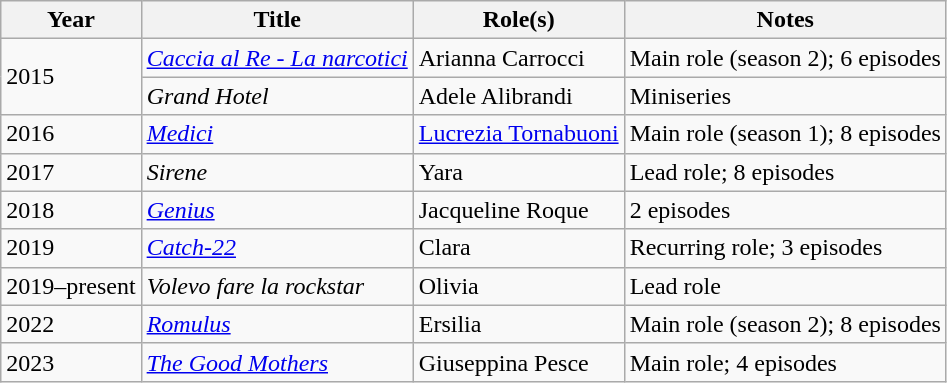<table class="wikitable plainrowheaders sortable">
<tr>
<th scope="col">Year</th>
<th scope="col">Title</th>
<th scope="col">Role(s)</th>
<th scope="col" class="unsortable">Notes</th>
</tr>
<tr>
<td rowspan="2">2015</td>
<td><em><a href='#'>Caccia al Re - La narcotici</a></em></td>
<td>Arianna Carrocci</td>
<td>Main role (season 2); 6 episodes</td>
</tr>
<tr>
<td><em>Grand Hotel</em></td>
<td>Adele Alibrandi</td>
<td>Miniseries</td>
</tr>
<tr>
<td>2016</td>
<td><em><a href='#'>Medici</a></em></td>
<td><a href='#'>Lucrezia Tornabuoni</a></td>
<td>Main role (season 1); 8 episodes</td>
</tr>
<tr>
<td>2017</td>
<td><em>Sirene</em></td>
<td>Yara</td>
<td>Lead role; 8 episodes</td>
</tr>
<tr>
<td>2018</td>
<td><em><a href='#'>Genius</a></em></td>
<td>Jacqueline Roque</td>
<td>2 episodes</td>
</tr>
<tr>
<td>2019</td>
<td><em><a href='#'>Catch-22</a></em></td>
<td>Clara</td>
<td>Recurring role; 3 episodes</td>
</tr>
<tr>
<td>2019–present</td>
<td><em>Volevo fare la rockstar</em></td>
<td>Olivia</td>
<td>Lead role</td>
</tr>
<tr>
<td>2022</td>
<td><em><a href='#'>Romulus</a></em></td>
<td>Ersilia</td>
<td>Main role (season 2); 8 episodes</td>
</tr>
<tr>
<td>2023</td>
<td><em><a href='#'>The Good Mothers</a></em></td>
<td>Giuseppina Pesce</td>
<td>Main role; 4 episodes</td>
</tr>
</table>
